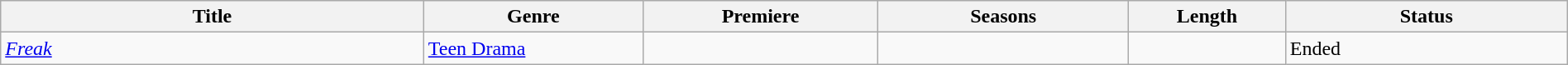<table class="wikitable sortable" style="width:100%;">
<tr>
<th style="width:27%">Title</th>
<th style="width:14%">Genre</th>
<th style="width:15%">Premiere</th>
<th style="width:16%">Seasons</th>
<th style="width:10%">Length</th>
<th style="width:18%">Status</th>
</tr>
<tr>
<td><em><a href='#'>Freak</a></em></td>
<td><a href='#'>Teen Drama</a></td>
<td></td>
<td></td>
<td></td>
<td>Ended</td>
</tr>
</table>
